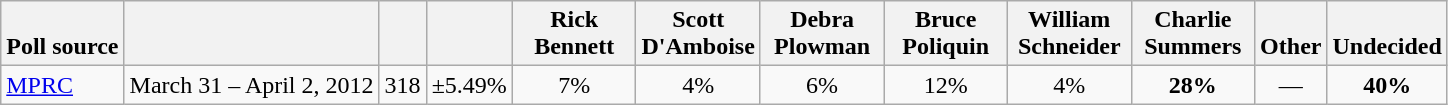<table class="wikitable" style="text-align:center">
<tr valign= bottom>
<th>Poll source</th>
<th></th>
<th></th>
<th></th>
<th style="width:75px;">Rick<br>Bennett</th>
<th style="width:75px;">Scott<br>D'Amboise</th>
<th style="width:75px;">Debra<br>Plowman</th>
<th style="width:75px;">Bruce<br>Poliquin</th>
<th style="width:75px;">William<br>Schneider</th>
<th style="width:75px;">Charlie<br>Summers</th>
<th>Other</th>
<th>Undecided</th>
</tr>
<tr>
<td align=left><a href='#'>MPRC</a></td>
<td>March 31 – April 2, 2012</td>
<td>318</td>
<td>±5.49%</td>
<td>7%</td>
<td>4%</td>
<td>6%</td>
<td>12%</td>
<td>4%</td>
<td><strong>28%</strong></td>
<td>—</td>
<td><strong>40%</strong></td>
</tr>
</table>
